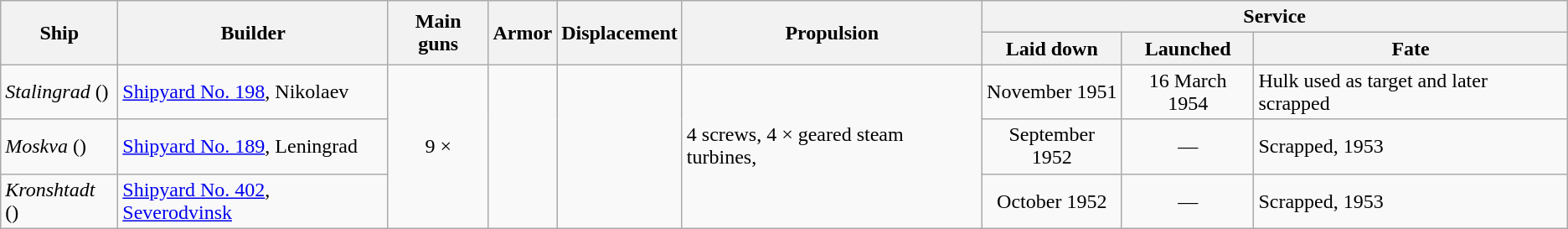<table class="wikitable plainrowheaders">
<tr>
<th scope="col" align= center rowspan=2>Ship</th>
<th scope="col" align=center rowspan=2>Builder</th>
<th scope="col" align= center rowspan=2>Main guns</th>
<th scope="col" align= center rowspan=2>Armor</th>
<th scope="col" align= center rowspan=2>Displacement</th>
<th scope="col" align= center rowspan=2>Propulsion</th>
<th scope="col" align= center colspan=3>Service</th>
</tr>
<tr valign="top">
<th scope="col" align= center>Laid down</th>
<th scope="col" align= center>Launched</th>
<th scope="col" align= center>Fate</th>
</tr>
<tr valign="center">
<td scope="row" align= left><em>Stalingrad</em> ()</td>
<td align=left><a href='#'>Shipyard No. 198</a>, Nikolaev</td>
<td align= center rowspan=3>9 × </td>
<td align= center rowspan=3></td>
<td align= center rowspan=3></td>
<td align= left rowspan=3>4 screws, 4 × geared steam turbines, </td>
<td align= center>November 1951</td>
<td align= center>16 March 1954</td>
<td align= left>Hulk used as target and later scrapped</td>
</tr>
<tr valign="center">
<td scope="row" align= left><em>Moskva</em> ()</td>
<td align=left><a href='#'>Shipyard No. 189</a>, Leningrad</td>
<td align= center>September 1952</td>
<td align= center>—</td>
<td align= left>Scrapped, 1953</td>
</tr>
<tr valign="center">
<td scope="row" align= left><em>Kronshtadt</em> ()</td>
<td align=left><a href='#'>Shipyard No. 402</a>, <a href='#'>Severodvinsk</a></td>
<td align= center>October 1952</td>
<td align= center>—</td>
<td align= left>Scrapped, 1953</td>
</tr>
</table>
